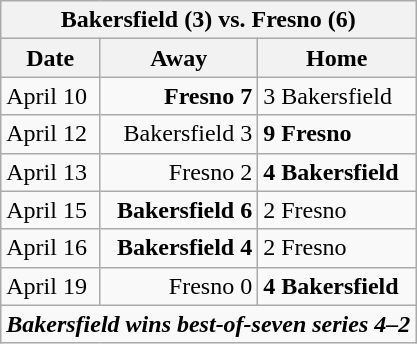<table class="wikitable">
<tr>
<th bgcolor="#DDDDDD" colspan="4">Bakersfield (3) vs. Fresno (6)</th>
</tr>
<tr>
<th>Date</th>
<th>Away</th>
<th>Home</th>
</tr>
<tr>
<td>April 10</td>
<td align="right"><strong>Fresno 7</strong></td>
<td>3 Bakersfield</td>
</tr>
<tr>
<td>April 12</td>
<td align="right">Bakersfield 3</td>
<td><strong>9 Fresno</strong></td>
</tr>
<tr>
<td>April 13</td>
<td align="right">Fresno 2</td>
<td><strong>4 Bakersfield</strong></td>
</tr>
<tr>
<td>April 15</td>
<td align="right"><strong>Bakersfield 6</strong></td>
<td>2 Fresno</td>
</tr>
<tr>
<td>April 16</td>
<td align="right"><strong>Bakersfield 4</strong></td>
<td>2 Fresno</td>
</tr>
<tr>
<td>April 19</td>
<td align="right">Fresno 0</td>
<td><strong>4 Bakersfield</strong></td>
</tr>
<tr align="center">
<td colspan="4"><strong><em>Bakersfield wins best-of-seven series 4–2</em></strong></td>
</tr>
</table>
